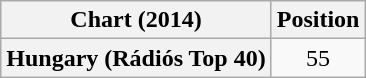<table class="wikitable plainrowheaders">
<tr>
<th scope="col">Chart (2014)</th>
<th scope="col">Position</th>
</tr>
<tr>
<th scope="row">Hungary (Rádiós Top 40)</th>
<td style="text-align:center;">55</td>
</tr>
</table>
